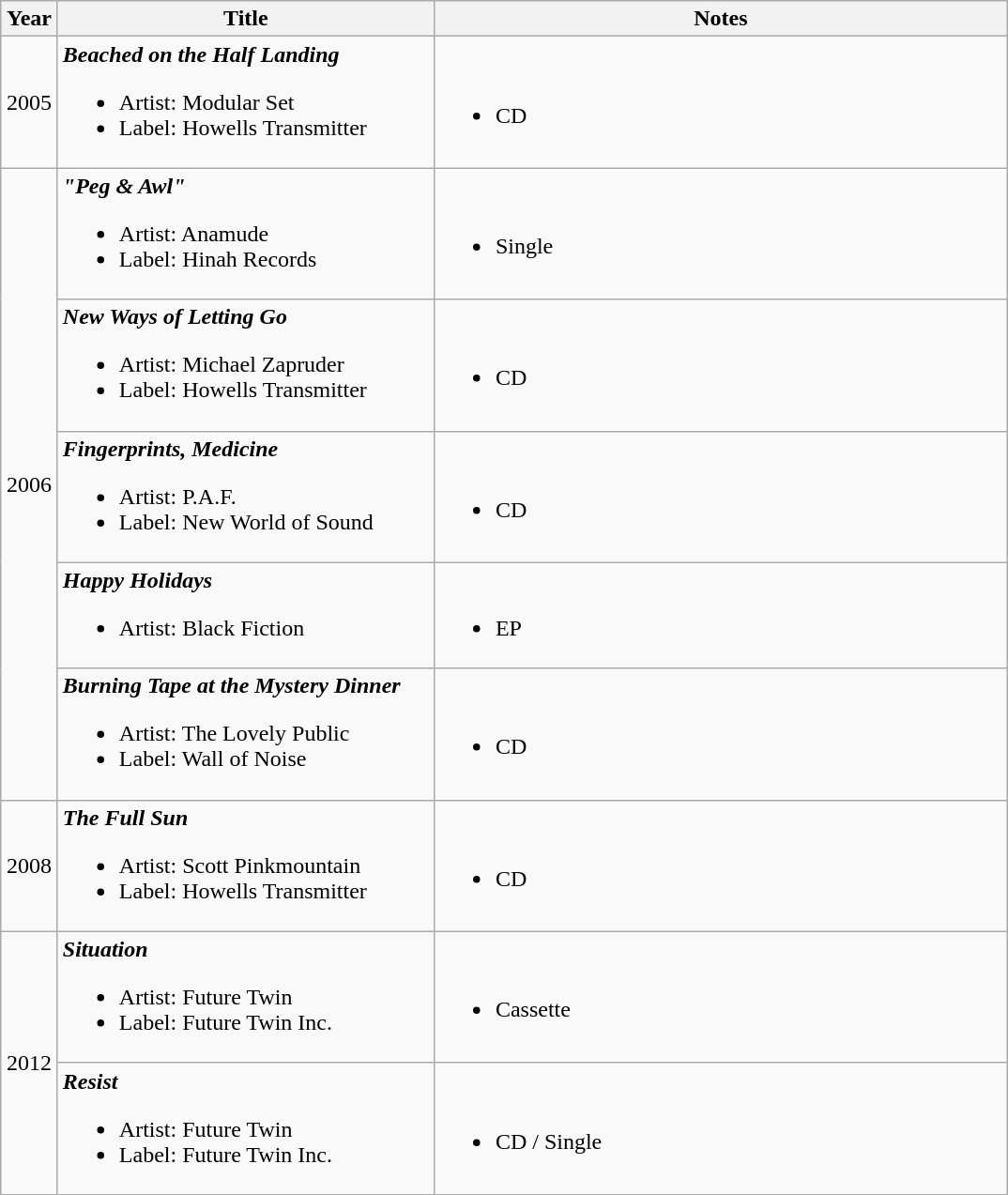<table class="wikitable">
<tr>
<th width="33">Year</th>
<th width="260">Title</th>
<th width="400">Notes</th>
</tr>
<tr>
<td align="center">2005</td>
<td><strong><em>Beached on the Half Landing</em></strong><br><ul><li>Artist: Modular Set</li><li>Label: Howells Transmitter</li></ul></td>
<td><br><ul><li>CD</li></ul></td>
</tr>
<tr>
<td align="center" rowspan="5">2006</td>
<td><strong><em>"Peg & Awl"</em></strong><br><ul><li>Artist: Anamude</li><li>Label: Hinah Records</li></ul></td>
<td><br><ul><li>Single</li></ul></td>
</tr>
<tr>
<td><strong><em>New Ways of Letting Go</em></strong><br><ul><li>Artist: Michael Zapruder</li><li>Label: Howells Transmitter</li></ul></td>
<td><br><ul><li>CD</li></ul></td>
</tr>
<tr>
<td><strong><em>Fingerprints, Medicine</em></strong><br><ul><li>Artist: P.A.F.</li><li>Label: New World of Sound</li></ul></td>
<td><br><ul><li>CD</li></ul></td>
</tr>
<tr>
<td><strong><em>Happy Holidays</em></strong><br><ul><li>Artist: Black Fiction</li></ul></td>
<td><br><ul><li>EP</li></ul></td>
</tr>
<tr>
<td><strong><em>Burning Tape at the Mystery Dinner</em></strong><br><ul><li>Artist: The Lovely Public</li><li>Label: Wall of Noise</li></ul></td>
<td><br><ul><li>CD</li></ul></td>
</tr>
<tr>
<td align="center">2008</td>
<td><strong><em>The Full Sun</em></strong><br><ul><li>Artist: Scott Pinkmountain</li><li>Label: Howells Transmitter</li></ul></td>
<td><br><ul><li>CD</li></ul></td>
</tr>
<tr>
<td align="center" rowspan="2">2012</td>
<td><strong><em>Situation</em></strong><br><ul><li>Artist: Future Twin</li><li>Label: Future Twin Inc.</li></ul></td>
<td><br><ul><li>Cassette</li></ul></td>
</tr>
<tr>
<td><strong><em>Resist</em></strong><br><ul><li>Artist: Future Twin</li><li>Label: Future Twin Inc.</li></ul></td>
<td><br><ul><li>CD / Single</li></ul></td>
</tr>
</table>
